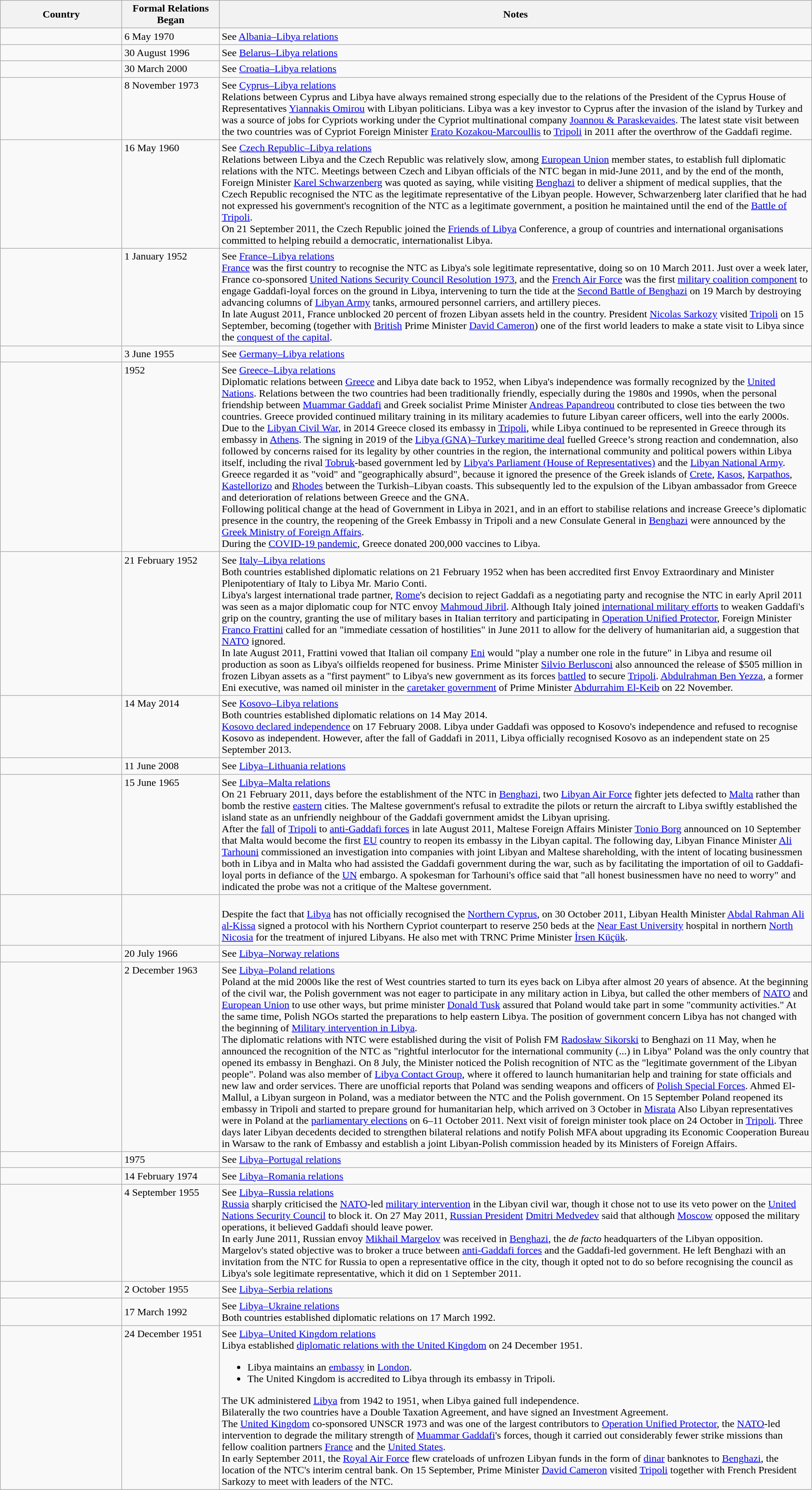<table class="wikitable sortable" style="width:100%; margin:auto;">
<tr>
<th style="width:15%;">Country</th>
<th style="width:12%;">Formal Relations Began</th>
<th>Notes</th>
</tr>
<tr>
<td></td>
<td>6 May 1970</td>
<td>See <a href='#'>Albania–Libya relations</a></td>
</tr>
<tr>
<td></td>
<td>30 August 1996</td>
<td>See <a href='#'>Belarus–Libya relations</a></td>
</tr>
<tr>
<td></td>
<td>30 March 2000</td>
<td>See <a href='#'>Croatia–Libya relations</a></td>
</tr>
<tr valign="top">
<td></td>
<td>8 November 1973</td>
<td>See <a href='#'>Cyprus–Libya relations</a><br>Relations between Cyprus and Libya have always remained strong especially due to the relations of the President of the Cyprus House of Representatives <a href='#'>Yiannakis Omirou</a> with Libyan politicians. Libya was a key investor to Cyprus after the invasion of the island by Turkey and was a source of jobs for Cypriots working under the Cypriot multinational company <a href='#'>Joannou & Paraskevaides</a>. The latest state visit between the two countries was of Cypriot Foreign Minister <a href='#'>Erato Kozakou-Marcoullis</a> to <a href='#'>Tripoli</a> in 2011 after the overthrow of the Gaddafi regime.</td>
</tr>
<tr valign="top">
<td></td>
<td>16 May 1960</td>
<td>See <a href='#'>Czech Republic–Libya relations</a><br>Relations between Libya and the Czech Republic was relatively slow, among <a href='#'>European Union</a> member states, to establish full diplomatic relations with the NTC. Meetings between Czech and Libyan officials of the NTC began in mid-June 2011, and by the end of the month, Foreign Minister <a href='#'>Karel Schwarzenberg</a> was quoted as saying, while visiting <a href='#'>Benghazi</a> to deliver a shipment of medical supplies, that the Czech Republic recognised the NTC as the legitimate representative of the Libyan people. However, Schwarzenberg later clarified that he had not expressed his government's recognition of the NTC as a legitimate government, a position he maintained until the end of the <a href='#'>Battle of Tripoli</a>.<br>On 21 September 2011, the Czech Republic joined the <a href='#'>Friends of Libya</a> Conference, a group of countries and international organisations committed to helping rebuild a democratic, internationalist Libya.</td>
</tr>
<tr valign="top">
<td></td>
<td>1 January 1952</td>
<td>See <a href='#'>France–Libya relations</a><br><a href='#'>France</a> was the first country to recognise the NTC as Libya's sole legitimate representative, doing so on 10 March 2011. Just over a week later, France co-sponsored <a href='#'>United Nations Security Council Resolution 1973</a>, and the <a href='#'>French Air Force</a> was the first <a href='#'>military coalition component</a> to engage Gaddafi-loyal forces on the ground in Libya, intervening to turn the tide at the <a href='#'>Second Battle of Benghazi</a> on 19 March by destroying advancing columns of <a href='#'>Libyan Army</a> tanks, armoured personnel carriers, and artillery pieces.<br>In late August 2011, France unblocked 20 percent of frozen Libyan assets held in the country. President <a href='#'>Nicolas Sarkozy</a> visited <a href='#'>Tripoli</a> on 15 September, becoming (together with <a href='#'>British</a> Prime Minister <a href='#'>David Cameron</a>) one of the first world leaders to make a state visit to Libya since the <a href='#'>conquest of the capital</a>.</td>
</tr>
<tr>
<td></td>
<td>3 June 1955</td>
<td>See <a href='#'>Germany–Libya relations</a></td>
</tr>
<tr valign="top">
<td></td>
<td>1952</td>
<td>See <a href='#'>Greece–Libya relations</a><br>Diplomatic relations between <a href='#'>Greece</a> and Libya date back to 1952, when Libya's independence was formally recognized by the <a href='#'>United Nations</a>. Relations between the two countries had been traditionally friendly, especially during the 1980s and 1990s, when the personal friendship between <a href='#'>Muammar Gaddafi</a> and Greek socialist Prime Minister <a href='#'>Andreas Papandreou</a> contributed to close ties between the two countries. Greece provided continued military training in its military academies to future Libyan career officers, well into the early 2000s.<br>Due to the <a href='#'>Libyan Civil War</a>, in 2014 Greece closed its embassy in <a href='#'>Tripoli</a>, while Libya continued to be represented in Greece through its embassy in <a href='#'>Athens</a>. The signing in 2019 of the <a href='#'>Libya (GNA)–Turkey maritime deal</a> fuelled Greece’s strong reaction and condemnation, also followed by concerns raised for its legality by other countries in the region, the international community and political powers within Libya itself, including the rival <a href='#'>Tobruk</a>-based government led by <a href='#'>Libya's Parliament (House of Representatives)</a> and the <a href='#'>Libyan National Army</a>. Greece regarded it as "void" and "geographically absurd", because it ignored the presence of the Greek islands of <a href='#'>Crete</a>, <a href='#'>Kasos</a>, <a href='#'>Karpathos</a>, <a href='#'>Kastellorizo</a> and <a href='#'>Rhodes</a> between the Turkish–Libyan coasts. This subsequently led to the expulsion of the Libyan ambassador from Greece and deterioration of relations between Greece and the GNA.<br>Following political change at the head of Government in Libya in 2021, and in an effort to stabilise relations and increase Greece’s diplomatic presence in the country, the reopening of the Greek Embassy in Tripoli and a new Consulate General in <a href='#'>Benghazi</a> were announced by the <a href='#'>Greek Ministry of Foreign Affairs</a>.<br>During the <a href='#'>COVID-19 pandemic</a>, Greece donated 200,000 vaccines to Libya.</td>
</tr>
<tr valign="top">
<td></td>
<td>21 February 1952</td>
<td>See <a href='#'>Italy–Libya relations</a><br>Both countries established diplomatic relations on 21 February 1952 when has been accredited first Envoy Extraordinary and Minister Plenipotentiary of Italy to Libya Mr. Mario Conti.<br>Libya's largest international trade partner, <a href='#'>Rome</a>'s decision to reject Gaddafi as a negotiating party and recognise the NTC in early April 2011 was seen as a major diplomatic coup for NTC envoy <a href='#'>Mahmoud Jibril</a>. Although Italy joined <a href='#'>international military efforts</a> to weaken Gaddafi's grip on the country, granting the use of military bases in Italian territory and participating in <a href='#'>Operation Unified Protector</a>, Foreign Minister <a href='#'>Franco Frattini</a> called for an "immediate cessation of hostilities" in June 2011 to allow for the delivery of humanitarian aid, a suggestion that <a href='#'>NATO</a> ignored.<br>In late August 2011, Frattini vowed that Italian oil company <a href='#'>Eni</a> would "play a number one role in the future" in Libya and resume oil production as soon as Libya's oilfields reopened for business. Prime Minister <a href='#'>Silvio Berlusconi</a> also announced the release of $505 million in frozen Libyan assets as a "first payment" to Libya's new government as its forces <a href='#'>battled</a> to secure <a href='#'>Tripoli</a>. <a href='#'>Abdulrahman Ben Yezza</a>, a former Eni executive, was named oil minister in the <a href='#'>caretaker government</a> of Prime Minister <a href='#'>Abdurrahim El-Keib</a> on 22 November.</td>
</tr>
<tr valign="top">
<td></td>
<td>14 May 2014</td>
<td>See <a href='#'>Kosovo–Libya relations</a><br>Both countries established diplomatic relations on 14 May 2014.<br><a href='#'>Kosovo declared independence</a> on 17 February 2008. Libya under Gaddafi was opposed to Kosovo's independence and refused to recognise Kosovo as independent. However, after the fall of Gaddafi in 2011, Libya officially recognised Kosovo as an independent state on 25 September 2013.</td>
</tr>
<tr>
<td></td>
<td>11 June 2008</td>
<td>See <a href='#'>Libya–Lithuania relations</a></td>
</tr>
<tr valign="top">
<td></td>
<td>15 June 1965</td>
<td>See <a href='#'>Libya–Malta relations</a><br>On 21 February 2011, days before the establishment of the NTC in <a href='#'>Benghazi</a>, two <a href='#'>Libyan Air Force</a> fighter jets defected to <a href='#'>Malta</a> rather than bomb the restive <a href='#'>eastern</a> cities. The Maltese government's refusal to extradite the pilots or return the aircraft to Libya swiftly established the island state as an unfriendly neighbour of the Gaddafi government amidst the Libyan uprising.<br>After the <a href='#'>fall</a> of <a href='#'>Tripoli</a> to <a href='#'>anti-Gaddafi forces</a> in late August 2011, Maltese Foreign Affairs Minister <a href='#'>Tonio Borg</a> announced on 10 September that Malta would become the first <a href='#'>EU</a> country to reopen its embassy in the Libyan capital. The following day, Libyan Finance Minister <a href='#'>Ali Tarhouni</a> commissioned an investigation into companies with joint Libyan and Maltese shareholding, with the intent of locating businessmen both in Libya and in Malta who had assisted the Gaddafi government during the war, such as by facilitating the importation of oil to Gaddafi-loyal ports in defiance of the <a href='#'>UN</a> embargo. A spokesman for Tarhouni's office said that "all honest businessmen have no need to worry" and indicated the probe was not a critique of the Maltese government.</td>
</tr>
<tr valign="top">
<td></td>
<td></td>
<td><br>Despite the fact that <a href='#'>Libya</a> has not officially recognised the <a href='#'>Northern Cyprus</a>, on 30 October 2011, Libyan Health Minister <a href='#'>Abdal Rahman Ali al-Kissa</a> signed a protocol with his Northern Cypriot counterpart to reserve 250 beds at the <a href='#'>Near East University</a> hospital in northern <a href='#'>North Nicosia</a> for the treatment of injured Libyans. He also met with TRNC Prime Minister <a href='#'>İrsen Küçük</a>.</td>
</tr>
<tr>
<td></td>
<td>20 July 1966</td>
<td>See <a href='#'>Libya–Norway relations</a></td>
</tr>
<tr valign="top">
<td></td>
<td>2 December 1963</td>
<td>See <a href='#'>Libya–Poland relations</a><br>Poland at the mid 2000s like the rest of West countries started to turn its eyes back on Libya after almost 20 years of absence. At the beginning of the civil war, the Polish government was not eager to participate in any military action in Libya, but called the other members of <a href='#'>NATO</a> and <a href='#'>European Union</a> to use other ways, but prime minister <a href='#'>Donald Tusk</a> assured that Poland would take part in some "community activities." At the same time, Polish NGOs started the preparations to help eastern Libya. The position of government concern Libya has not changed with the beginning of <a href='#'>Military intervention in Libya</a>.<br>The diplomatic relations with NTC were established during the visit of Polish FM <a href='#'>Radosław Sikorski</a> to Benghazi on 11 May, when he announced the recognition of the NTC as "rightful interlocutor for the international community (...) in Libya" Poland was the only country that opened its embassy in Benghazi. On 8 July, the Minister noticed the Polish recognition of NTC as the "legitimate government of the Libyan people". Poland was also member of <a href='#'>Libya Contact Group</a>, where it offered to launch humanitarian help and training for state officials and new law and order services. There are unofficial reports that Poland was sending weapons and officers of <a href='#'>Polish Special Forces</a>. Ahmed El-Mallul, a Libyan surgeon in Poland, was a mediator between the NTC and the Polish government. On 15 September Poland reopened its embassy in Tripoli and started to prepare ground for humanitarian help, which arrived on 3 October in <a href='#'>Misrata</a> Also Libyan representatives were in Poland at the <a href='#'>parliamentary elections</a> on 6–11 October 2011. Next visit of foreign minister took place on 24 October in <a href='#'>Tripoli</a>. Three days later Libyan decedents decided to strengthen bilateral relations and notify Polish MFA about upgrading its Economic Cooperation Bureau in Warsaw to the rank of Embassy and establish a joint Libyan-Polish commission headed by its Ministers of Foreign Affairs.</td>
</tr>
<tr>
<td></td>
<td>1975</td>
<td>See <a href='#'>Libya–Portugal relations</a></td>
</tr>
<tr>
<td></td>
<td>14 February 1974</td>
<td>See <a href='#'>Libya–Romania relations</a></td>
</tr>
<tr valign="top">
<td></td>
<td>4 September 1955</td>
<td>See <a href='#'>Libya–Russia relations</a><br><a href='#'>Russia</a> sharply criticised the <a href='#'>NATO</a>-led <a href='#'>military intervention</a> in the Libyan civil war, though it chose not to use its veto power on the <a href='#'>United Nations Security Council</a> to block it. On 27 May 2011, <a href='#'>Russian President</a> <a href='#'>Dmitri Medvedev</a> said that although <a href='#'>Moscow</a> opposed the military operations, it believed Gaddafi should leave power.<br>In early June 2011, Russian envoy <a href='#'>Mikhail Margelov</a> was received in <a href='#'>Benghazi</a>, the <em>de facto</em> headquarters of the Libyan opposition. Margelov's stated objective was to broker a truce between <a href='#'>anti-Gaddafi forces</a> and the Gaddafi-led government. He left Benghazi with an invitation from the NTC for Russia to open a representative office in the city, though it opted not to do so before recognising the council as Libya's sole legitimate representative, which it did on 1 September 2011.</td>
</tr>
<tr>
<td></td>
<td>2 October 1955</td>
<td>See <a href='#'>Libya–Serbia relations</a></td>
</tr>
<tr>
<td></td>
<td>17 March 1992</td>
<td>See <a href='#'>Libya–Ukraine relations</a><br>Both countries established diplomatic relations on 17 March 1992.</td>
</tr>
<tr valign="top">
<td></td>
<td>24 December 1951</td>
<td>See <a href='#'>Libya–United Kingdom relations</a><br>Libya established <a href='#'>diplomatic relations with the United Kingdom</a> on 24 December 1951.<ul><li>Libya maintains an <a href='#'>embassy</a> in <a href='#'>London</a>.</li><li>The United Kingdom is accredited to Libya through its embassy in Tripoli.</li></ul>The UK administered <a href='#'>Libya</a> from 1942 to 1951, when Libya gained full independence.<br>Bilaterally the two countries have a Double Taxation Agreement, and have signed an Investment Agreement.<br>The <a href='#'>United Kingdom</a> co-sponsored UNSCR 1973 and was one of the largest contributors to <a href='#'>Operation Unified Protector</a>, the <a href='#'>NATO</a>-led intervention to degrade the military strength of <a href='#'>Muammar Gaddafi</a>'s forces, though it carried out considerably fewer strike missions than fellow coalition partners <a href='#'>France</a> and the <a href='#'>United States</a>.<br>In early September 2011, the <a href='#'>Royal Air Force</a> flew crateloads of unfrozen Libyan funds in the form of <a href='#'>dinar</a> banknotes to <a href='#'>Benghazi</a>, the location of the NTC's interim central bank. On 15 September, Prime Minister <a href='#'>David Cameron</a> visited <a href='#'>Tripoli</a> together with French President Sarkozy to meet with leaders of the NTC.</td>
</tr>
</table>
